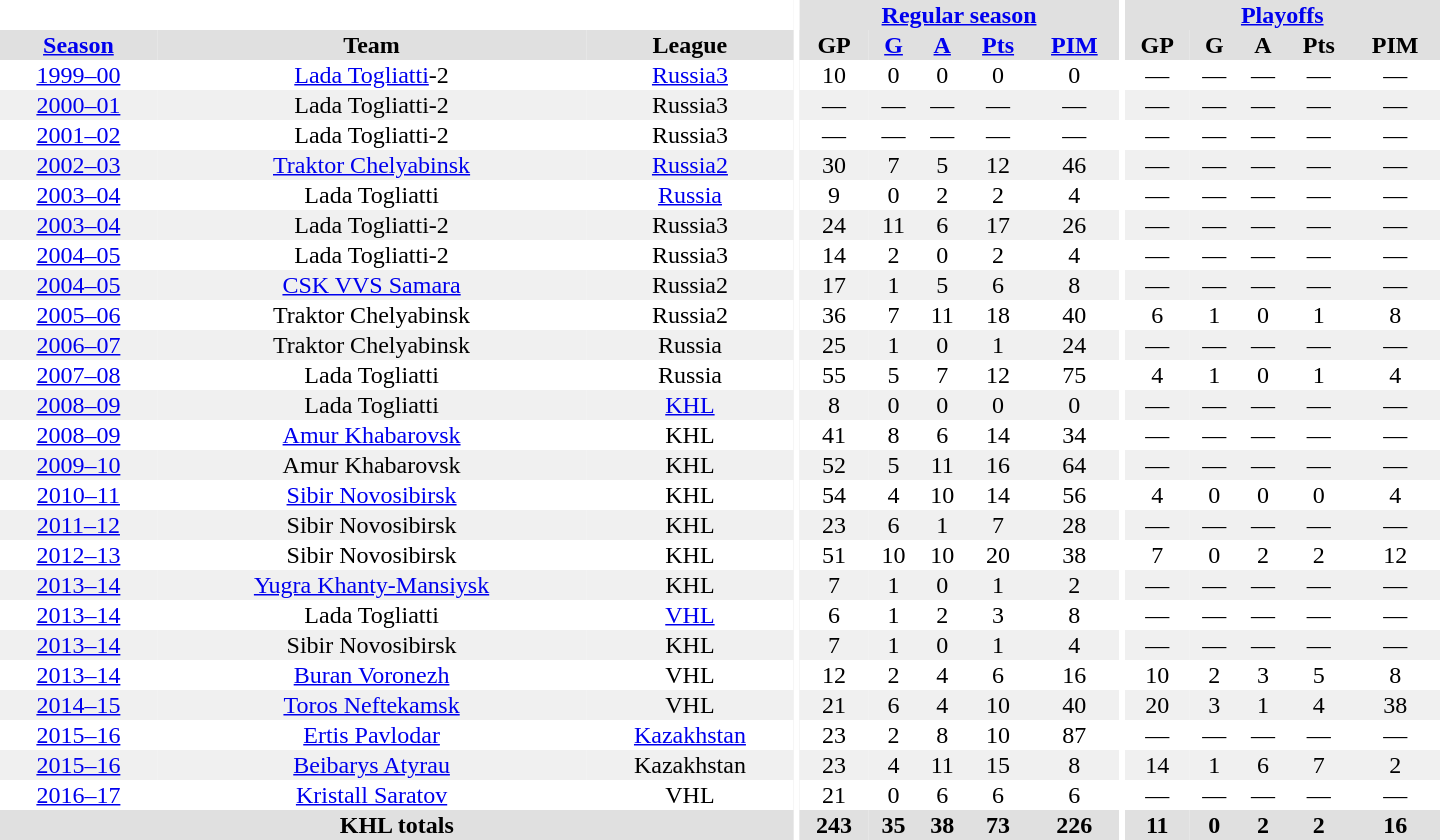<table border="0" cellpadding="1" cellspacing="0" style="text-align:center; width:60em">
<tr bgcolor="#e0e0e0">
<th colspan="3" bgcolor="#ffffff"></th>
<th rowspan="99" bgcolor="#ffffff"></th>
<th colspan="5"><a href='#'>Regular season</a></th>
<th rowspan="99" bgcolor="#ffffff"></th>
<th colspan="5"><a href='#'>Playoffs</a></th>
</tr>
<tr bgcolor="#e0e0e0">
<th><a href='#'>Season</a></th>
<th>Team</th>
<th>League</th>
<th>GP</th>
<th><a href='#'>G</a></th>
<th><a href='#'>A</a></th>
<th><a href='#'>Pts</a></th>
<th><a href='#'>PIM</a></th>
<th>GP</th>
<th>G</th>
<th>A</th>
<th>Pts</th>
<th>PIM</th>
</tr>
<tr>
<td><a href='#'>1999–00</a></td>
<td><a href='#'>Lada Togliatti</a>-2</td>
<td><a href='#'>Russia3</a></td>
<td>10</td>
<td>0</td>
<td>0</td>
<td>0</td>
<td>0</td>
<td>—</td>
<td>—</td>
<td>—</td>
<td>—</td>
<td>—</td>
</tr>
<tr bgcolor="#f0f0f0">
<td><a href='#'>2000–01</a></td>
<td>Lada Togliatti-2</td>
<td>Russia3</td>
<td>—</td>
<td>—</td>
<td>—</td>
<td>—</td>
<td>—</td>
<td>—</td>
<td>—</td>
<td>—</td>
<td>—</td>
<td>—</td>
</tr>
<tr>
<td><a href='#'>2001–02</a></td>
<td>Lada Togliatti-2</td>
<td>Russia3</td>
<td>—</td>
<td>—</td>
<td>—</td>
<td>—</td>
<td>—</td>
<td>—</td>
<td>—</td>
<td>—</td>
<td>—</td>
<td>—</td>
</tr>
<tr bgcolor="#f0f0f0">
<td><a href='#'>2002–03</a></td>
<td><a href='#'>Traktor Chelyabinsk</a></td>
<td><a href='#'>Russia2</a></td>
<td>30</td>
<td>7</td>
<td>5</td>
<td>12</td>
<td>46</td>
<td>—</td>
<td>—</td>
<td>—</td>
<td>—</td>
<td>—</td>
</tr>
<tr>
<td><a href='#'>2003–04</a></td>
<td>Lada Togliatti</td>
<td><a href='#'>Russia</a></td>
<td>9</td>
<td>0</td>
<td>2</td>
<td>2</td>
<td>4</td>
<td>—</td>
<td>—</td>
<td>—</td>
<td>—</td>
<td>—</td>
</tr>
<tr bgcolor="#f0f0f0">
<td><a href='#'>2003–04</a></td>
<td>Lada Togliatti-2</td>
<td>Russia3</td>
<td>24</td>
<td>11</td>
<td>6</td>
<td>17</td>
<td>26</td>
<td>—</td>
<td>—</td>
<td>—</td>
<td>—</td>
<td>—</td>
</tr>
<tr>
<td><a href='#'>2004–05</a></td>
<td>Lada Togliatti-2</td>
<td>Russia3</td>
<td>14</td>
<td>2</td>
<td>0</td>
<td>2</td>
<td>4</td>
<td>—</td>
<td>—</td>
<td>—</td>
<td>—</td>
<td>—</td>
</tr>
<tr bgcolor="#f0f0f0">
<td><a href='#'>2004–05</a></td>
<td><a href='#'>CSK VVS Samara</a></td>
<td>Russia2</td>
<td>17</td>
<td>1</td>
<td>5</td>
<td>6</td>
<td>8</td>
<td>—</td>
<td>—</td>
<td>—</td>
<td>—</td>
<td>—</td>
</tr>
<tr>
<td><a href='#'>2005–06</a></td>
<td>Traktor Chelyabinsk</td>
<td>Russia2</td>
<td>36</td>
<td>7</td>
<td>11</td>
<td>18</td>
<td>40</td>
<td>6</td>
<td>1</td>
<td>0</td>
<td>1</td>
<td>8</td>
</tr>
<tr bgcolor="#f0f0f0">
<td><a href='#'>2006–07</a></td>
<td>Traktor Chelyabinsk</td>
<td>Russia</td>
<td>25</td>
<td>1</td>
<td>0</td>
<td>1</td>
<td>24</td>
<td>—</td>
<td>—</td>
<td>—</td>
<td>—</td>
<td>—</td>
</tr>
<tr>
<td><a href='#'>2007–08</a></td>
<td>Lada Togliatti</td>
<td>Russia</td>
<td>55</td>
<td>5</td>
<td>7</td>
<td>12</td>
<td>75</td>
<td>4</td>
<td>1</td>
<td>0</td>
<td>1</td>
<td>4</td>
</tr>
<tr bgcolor="#f0f0f0">
<td><a href='#'>2008–09</a></td>
<td>Lada Togliatti</td>
<td><a href='#'>KHL</a></td>
<td>8</td>
<td>0</td>
<td>0</td>
<td>0</td>
<td>0</td>
<td>—</td>
<td>—</td>
<td>—</td>
<td>—</td>
<td>—</td>
</tr>
<tr>
<td><a href='#'>2008–09</a></td>
<td><a href='#'>Amur Khabarovsk</a></td>
<td>KHL</td>
<td>41</td>
<td>8</td>
<td>6</td>
<td>14</td>
<td>34</td>
<td>—</td>
<td>—</td>
<td>—</td>
<td>—</td>
<td>—</td>
</tr>
<tr bgcolor="#f0f0f0">
<td><a href='#'>2009–10</a></td>
<td>Amur Khabarovsk</td>
<td>KHL</td>
<td>52</td>
<td>5</td>
<td>11</td>
<td>16</td>
<td>64</td>
<td>—</td>
<td>—</td>
<td>—</td>
<td>—</td>
<td>—</td>
</tr>
<tr>
<td><a href='#'>2010–11</a></td>
<td><a href='#'>Sibir Novosibirsk</a></td>
<td>KHL</td>
<td>54</td>
<td>4</td>
<td>10</td>
<td>14</td>
<td>56</td>
<td>4</td>
<td>0</td>
<td>0</td>
<td>0</td>
<td>4</td>
</tr>
<tr bgcolor="#f0f0f0">
<td><a href='#'>2011–12</a></td>
<td>Sibir Novosibirsk</td>
<td>KHL</td>
<td>23</td>
<td>6</td>
<td>1</td>
<td>7</td>
<td>28</td>
<td>—</td>
<td>—</td>
<td>—</td>
<td>—</td>
<td>—</td>
</tr>
<tr>
<td><a href='#'>2012–13</a></td>
<td>Sibir Novosibirsk</td>
<td>KHL</td>
<td>51</td>
<td>10</td>
<td>10</td>
<td>20</td>
<td>38</td>
<td>7</td>
<td>0</td>
<td>2</td>
<td>2</td>
<td>12</td>
</tr>
<tr bgcolor="#f0f0f0">
<td><a href='#'>2013–14</a></td>
<td><a href='#'>Yugra Khanty-Mansiysk</a></td>
<td>KHL</td>
<td>7</td>
<td>1</td>
<td>0</td>
<td>1</td>
<td>2</td>
<td>—</td>
<td>—</td>
<td>—</td>
<td>—</td>
<td>—</td>
</tr>
<tr>
<td><a href='#'>2013–14</a></td>
<td>Lada Togliatti</td>
<td><a href='#'>VHL</a></td>
<td>6</td>
<td>1</td>
<td>2</td>
<td>3</td>
<td>8</td>
<td>—</td>
<td>—</td>
<td>—</td>
<td>—</td>
<td>—</td>
</tr>
<tr bgcolor="#f0f0f0">
<td><a href='#'>2013–14</a></td>
<td>Sibir Novosibirsk</td>
<td>KHL</td>
<td>7</td>
<td>1</td>
<td>0</td>
<td>1</td>
<td>4</td>
<td>—</td>
<td>—</td>
<td>—</td>
<td>—</td>
<td>—</td>
</tr>
<tr>
<td><a href='#'>2013–14</a></td>
<td><a href='#'>Buran Voronezh</a></td>
<td>VHL</td>
<td>12</td>
<td>2</td>
<td>4</td>
<td>6</td>
<td>16</td>
<td>10</td>
<td>2</td>
<td>3</td>
<td>5</td>
<td>8</td>
</tr>
<tr bgcolor="#f0f0f0">
<td><a href='#'>2014–15</a></td>
<td><a href='#'>Toros Neftekamsk</a></td>
<td>VHL</td>
<td>21</td>
<td>6</td>
<td>4</td>
<td>10</td>
<td>40</td>
<td>20</td>
<td>3</td>
<td>1</td>
<td>4</td>
<td>38</td>
</tr>
<tr>
<td><a href='#'>2015–16</a></td>
<td><a href='#'>Ertis Pavlodar</a></td>
<td><a href='#'>Kazakhstan</a></td>
<td>23</td>
<td>2</td>
<td>8</td>
<td>10</td>
<td>87</td>
<td>—</td>
<td>—</td>
<td>—</td>
<td>—</td>
<td>—</td>
</tr>
<tr bgcolor="#f0f0f0">
<td><a href='#'>2015–16</a></td>
<td><a href='#'>Beibarys Atyrau</a></td>
<td>Kazakhstan</td>
<td>23</td>
<td>4</td>
<td>11</td>
<td>15</td>
<td>8</td>
<td>14</td>
<td>1</td>
<td>6</td>
<td>7</td>
<td>2</td>
</tr>
<tr>
<td><a href='#'>2016–17</a></td>
<td><a href='#'>Kristall Saratov</a></td>
<td>VHL</td>
<td>21</td>
<td>0</td>
<td>6</td>
<td>6</td>
<td>6</td>
<td>—</td>
<td>—</td>
<td>—</td>
<td>—</td>
<td>—</td>
</tr>
<tr>
</tr>
<tr ALIGN="center" bgcolor="#e0e0e0">
<th colspan="3">KHL totals</th>
<th ALIGN="center">243</th>
<th ALIGN="center">35</th>
<th ALIGN="center">38</th>
<th ALIGN="center">73</th>
<th ALIGN="center">226</th>
<th ALIGN="center">11</th>
<th ALIGN="center">0</th>
<th ALIGN="center">2</th>
<th ALIGN="center">2</th>
<th ALIGN="center">16</th>
</tr>
</table>
